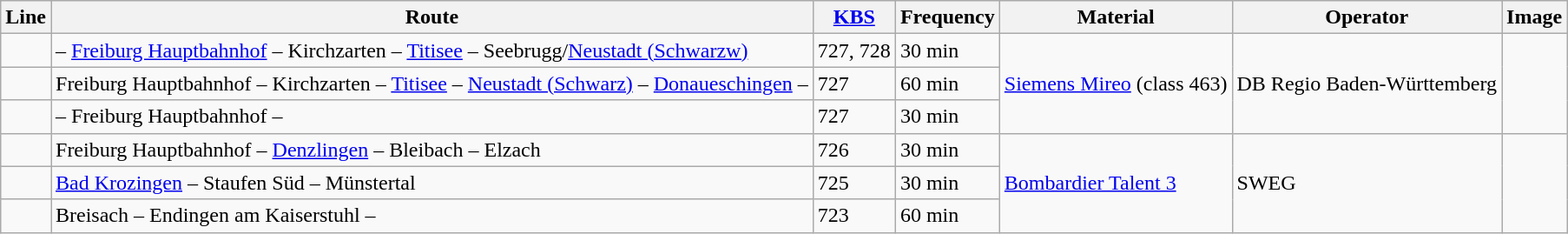<table class="wikitable">
<tr>
<th>Line</th>
<th>Route</th>
<th><a href='#'>KBS</a></th>
<th>Frequency</th>
<th>Material</th>
<th>Operator</th>
<th>Image</th>
</tr>
<tr>
<td></td>
<td> – <a href='#'>Freiburg Hauptbahnhof</a> – Kirchzarten – <a href='#'>Titisee</a> – Seebrugg/<a href='#'>Neustadt (Schwarzw)</a></td>
<td>727, 728</td>
<td>30 min</td>
<td rowspan="3"><a href='#'>Siemens Mireo</a> (class 463)</td>
<td rowspan="3">DB Regio Baden-Württemberg</td>
<td rowspan="3"></td>
</tr>
<tr>
<td></td>
<td>Freiburg Hauptbahnhof – Kirchzarten – <a href='#'>Titisee</a> – <a href='#'>Neustadt (Schwarz)</a> – <a href='#'>Donaueschingen</a> – </td>
<td>727</td>
<td>60 min</td>
</tr>
<tr>
<td></td>
<td> – Freiburg Hauptbahnhof – </td>
<td>727</td>
<td>30 min</td>
</tr>
<tr>
<td></td>
<td>Freiburg Hauptbahnhof – <a href='#'>Denzlingen</a> – Bleibach – Elzach</td>
<td>726</td>
<td>30 min</td>
<td rowspan="3"><a href='#'>Bombardier Talent 3</a></td>
<td rowspan="3">SWEG</td>
<td rowspan="3"></td>
</tr>
<tr>
<td></td>
<td><a href='#'>Bad Krozingen</a> – Staufen Süd – Münstertal</td>
<td>725</td>
<td>30 min</td>
</tr>
<tr>
<td></td>
<td>Breisach – Endingen am Kaiserstuhl – </td>
<td>723</td>
<td>60 min</td>
</tr>
</table>
